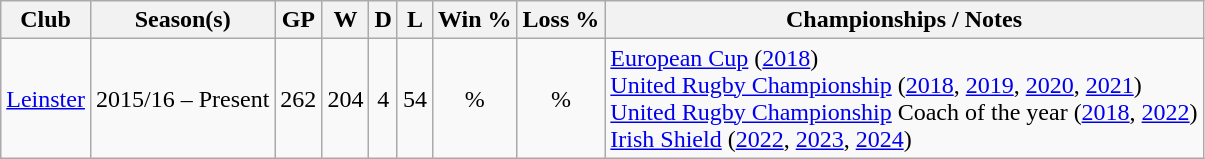<table class="wikitable sortable" style="text-align:center;">
<tr>
<th>Club</th>
<th>Season(s)</th>
<th>GP</th>
<th>W</th>
<th>D</th>
<th>L</th>
<th>Win %</th>
<th>Loss %</th>
<th>Championships / Notes</th>
</tr>
<tr>
<td style="text-align: left;"><a href='#'>Leinster</a></td>
<td>2015/16 – Present</td>
<td>262</td>
<td>204</td>
<td>4</td>
<td>54</td>
<td>%</td>
<td>%</td>
<td style="text-align: left;"><a href='#'>European Cup</a> (<a href='#'>2018</a>)<br><a href='#'>United Rugby Championship</a> (<a href='#'>2018</a>, <a href='#'>2019</a>, <a href='#'>2020</a>, <a href='#'>2021</a>) <br> <a href='#'>United Rugby Championship</a> Coach of the year (<a href='#'>2018</a>, <a href='#'>2022</a>) <br> <a href='#'>Irish Shield</a> (<a href='#'>2022</a>, <a href='#'>2023</a>, <a href='#'>2024</a>)</td>
</tr>
</table>
